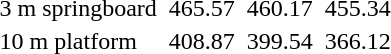<table>
<tr valign=top>
<td>3 m springboard</td>
<td></td>
<td align=right>465.57</td>
<td></td>
<td align=right>460.17</td>
<td></td>
<td align=right>455.34</td>
</tr>
<tr valign=top>
<td>10 m platform</td>
<td></td>
<td align=right>408.87</td>
<td></td>
<td align=right>399.54</td>
<td></td>
<td align=right>366.12</td>
</tr>
</table>
